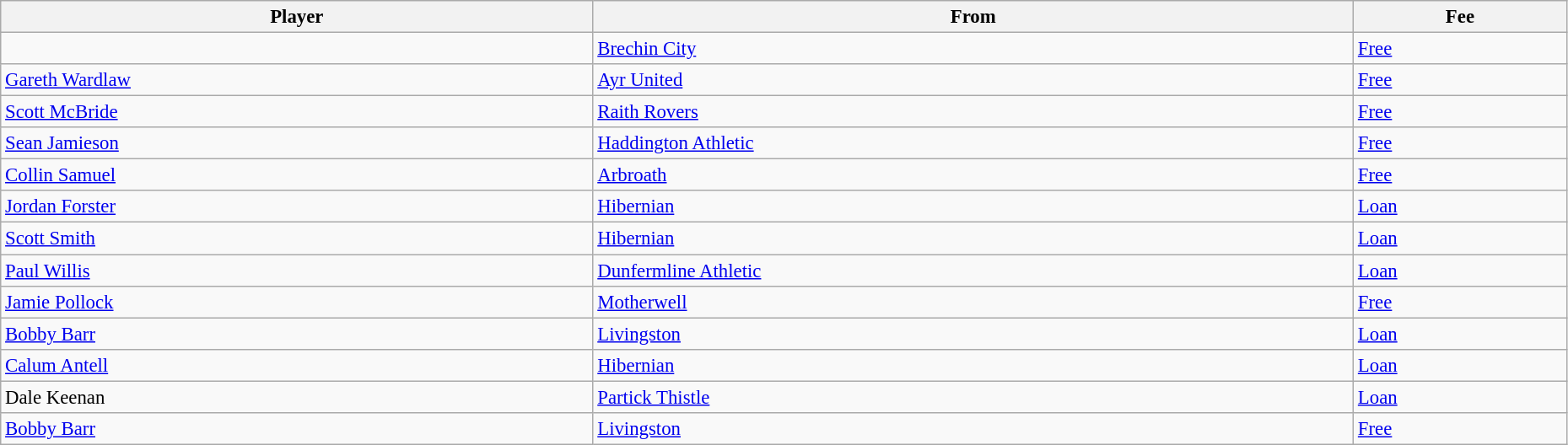<table class="wikitable" style="text-align:center; font-size:95%;width:98%; text-align:left">
<tr>
<th>Player</th>
<th>From</th>
<th>Fee</th>
</tr>
<tr>
<td> </td>
<td> <a href='#'>Brechin City</a></td>
<td><a href='#'>Free</a></td>
</tr>
<tr>
<td> <a href='#'>Gareth Wardlaw</a></td>
<td> <a href='#'>Ayr United</a></td>
<td><a href='#'>Free</a></td>
</tr>
<tr>
<td> <a href='#'>Scott McBride</a></td>
<td> <a href='#'>Raith Rovers</a></td>
<td><a href='#'>Free</a></td>
</tr>
<tr>
<td> <a href='#'>Sean Jamieson</a></td>
<td> <a href='#'>Haddington Athletic</a></td>
<td><a href='#'>Free</a></td>
</tr>
<tr>
<td> <a href='#'>Collin Samuel</a></td>
<td> <a href='#'>Arbroath</a></td>
<td><a href='#'>Free</a></td>
</tr>
<tr>
<td> <a href='#'>Jordan Forster</a></td>
<td> <a href='#'>Hibernian</a></td>
<td><a href='#'>Loan</a></td>
</tr>
<tr>
<td> <a href='#'>Scott Smith</a></td>
<td> <a href='#'>Hibernian</a></td>
<td><a href='#'>Loan</a></td>
</tr>
<tr>
<td> <a href='#'>Paul Willis</a></td>
<td> <a href='#'>Dunfermline Athletic</a></td>
<td><a href='#'>Loan</a></td>
</tr>
<tr>
<td> <a href='#'>Jamie Pollock</a></td>
<td> <a href='#'>Motherwell</a></td>
<td><a href='#'>Free</a></td>
</tr>
<tr>
<td> <a href='#'>Bobby Barr</a></td>
<td> <a href='#'>Livingston</a></td>
<td><a href='#'>Loan</a></td>
</tr>
<tr>
<td> <a href='#'>Calum Antell</a></td>
<td> <a href='#'>Hibernian</a></td>
<td><a href='#'>Loan</a></td>
</tr>
<tr>
<td> Dale Keenan</td>
<td> <a href='#'>Partick Thistle</a></td>
<td><a href='#'>Loan</a></td>
</tr>
<tr>
<td> <a href='#'>Bobby Barr</a></td>
<td> <a href='#'>Livingston</a></td>
<td><a href='#'>Free</a></td>
</tr>
</table>
